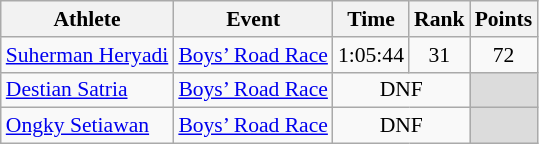<table class="wikitable" border="1" style="font-size:90%">
<tr>
<th>Athlete</th>
<th>Event</th>
<th>Time</th>
<th>Rank</th>
<th>Points</th>
</tr>
<tr>
<td><a href='#'>Suherman Heryadi</a></td>
<td><a href='#'>Boys’ Road Race</a></td>
<td align=center>1:05:44</td>
<td align=center>31</td>
<td align=center>72</td>
</tr>
<tr>
<td><a href='#'>Destian Satria</a></td>
<td><a href='#'>Boys’ Road Race</a></td>
<td align=center colspan=2>DNF</td>
<td bgcolor=#DCDCDC></td>
</tr>
<tr>
<td><a href='#'>Ongky Setiawan</a></td>
<td><a href='#'>Boys’ Road Race</a></td>
<td align=center colspan=2>DNF</td>
<td bgcolor=#DCDCDC></td>
</tr>
</table>
